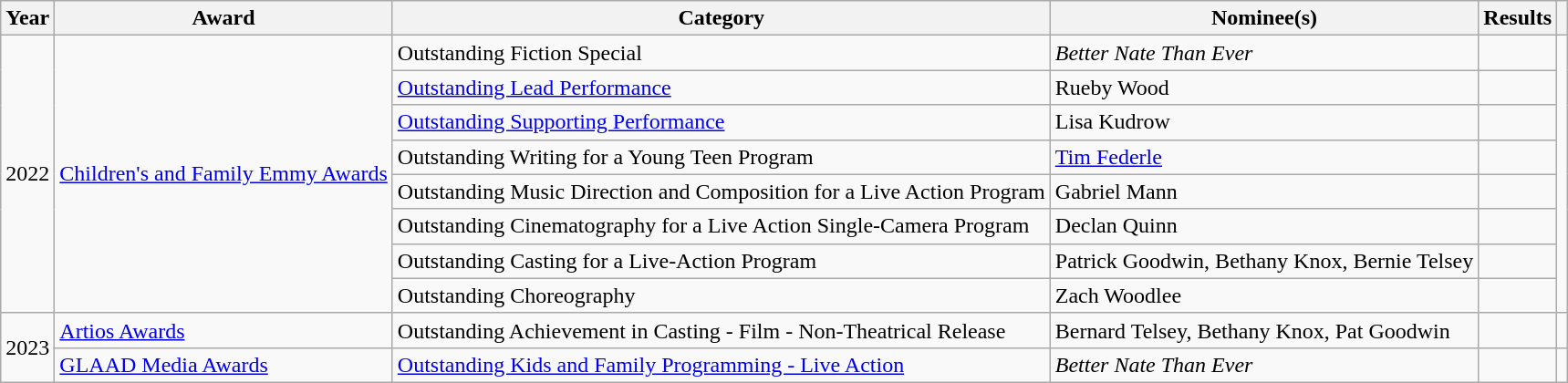<table class="wikitable plainrowheaders sortable">
<tr>
<th scope="col">Year</th>
<th scope="col">Award</th>
<th scope="col">Category</th>
<th scope="col">Nominee(s)</th>
<th scope="col">Results</th>
<th scope="col" class="unsortable"></th>
</tr>
<tr>
<td rowspan="8">2022</td>
<td rowspan="8"><a href='#'>Children's and Family Emmy Awards</a></td>
<td>Outstanding Fiction Special</td>
<td><em>Better Nate Than Ever</em></td>
<td></td>
<td rowspan="8" style="text-align:center;"></td>
</tr>
<tr>
<td><a href='#'>Outstanding Lead Performance</a></td>
<td>Rueby Wood</td>
<td></td>
</tr>
<tr>
<td><a href='#'>Outstanding Supporting Performance</a></td>
<td>Lisa Kudrow</td>
<td></td>
</tr>
<tr>
<td>Outstanding Writing for a Young Teen Program</td>
<td><a href='#'>Tim Federle</a></td>
<td></td>
</tr>
<tr>
<td>Outstanding Music Direction and Composition for a Live Action Program</td>
<td>Gabriel Mann</td>
<td></td>
</tr>
<tr>
<td>Outstanding Cinematography for a Live Action Single-Camera Program</td>
<td>Declan Quinn</td>
<td></td>
</tr>
<tr>
<td>Outstanding Casting for a Live-Action Program</td>
<td>Patrick Goodwin, Bethany Knox, Bernie Telsey</td>
<td></td>
</tr>
<tr>
<td>Outstanding Choreography</td>
<td>Zach Woodlee</td>
<td></td>
</tr>
<tr>
<td rowspan="2">2023</td>
<td><a href='#'>Artios Awards</a></td>
<td>Outstanding Achievement in Casting - Film - Non-Theatrical Release</td>
<td>Bernard Telsey, Bethany Knox, Pat Goodwin</td>
<td></td>
<td style="text-align:center;"></td>
</tr>
<tr>
<td><a href='#'>GLAAD Media Awards</a></td>
<td><a href='#'>Outstanding Kids and Family Programming - Live Action</a></td>
<td><em>Better Nate Than Ever</em></td>
<td></td>
<td style="text-align:center;"></td>
</tr>
</table>
